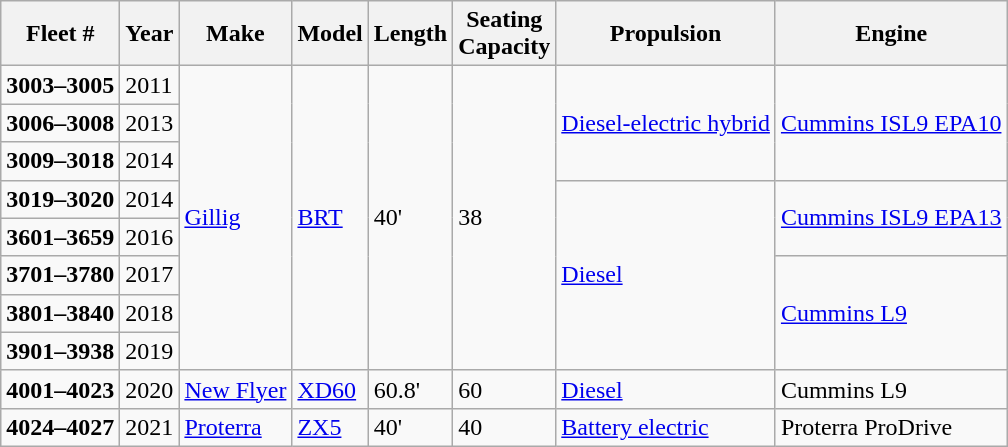<table class="wikitable mw-collapsible mw-collapsed">
<tr>
<th>Fleet #</th>
<th>Year</th>
<th>Make</th>
<th>Model</th>
<th>Length</th>
<th>Seating<br>Capacity</th>
<th>Propulsion</th>
<th>Engine</th>
</tr>
<tr>
<td><strong>3003–3005</strong></td>
<td>2011</td>
<td rowspan="8"><a href='#'>Gillig</a></td>
<td rowspan="8"><a href='#'>BRT</a></td>
<td rowspan="8">40'</td>
<td rowspan="8">38</td>
<td rowspan="3"><a href='#'>Diesel-electric hybrid</a></td>
<td rowspan="3"><a href='#'>Cummins ISL9 EPA10</a></td>
</tr>
<tr>
<td><strong>3006–3008</strong></td>
<td>2013</td>
</tr>
<tr>
<td><strong>3009–3018</strong></td>
<td>2014</td>
</tr>
<tr>
<td><strong>3019–3020</strong></td>
<td>2014</td>
<td rowspan="5"><a href='#'>Diesel</a></td>
<td rowspan="2"><a href='#'>Cummins ISL9 EPA13</a></td>
</tr>
<tr>
<td><strong>3601–3659</strong></td>
<td>2016</td>
</tr>
<tr>
<td><strong>3701–3780</strong></td>
<td>2017</td>
<td rowspan="3"><a href='#'>Cummins L9</a></td>
</tr>
<tr>
<td><strong>3801–3840</strong></td>
<td>2018</td>
</tr>
<tr>
<td><strong>3901–3938</strong></td>
<td>2019</td>
</tr>
<tr>
<td><strong>4001–4023</strong></td>
<td>2020</td>
<td><a href='#'>New Flyer</a></td>
<td><a href='#'>XD60</a></td>
<td>60.8'</td>
<td>60</td>
<td><a href='#'>Diesel</a></td>
<td>Cummins L9</td>
</tr>
<tr>
<td><strong>4024–4027</strong></td>
<td>2021</td>
<td><a href='#'>Proterra</a></td>
<td><a href='#'>ZX5</a></td>
<td>40'</td>
<td>40</td>
<td><a href='#'>Battery electric</a></td>
<td>Proterra ProDrive</td>
</tr>
</table>
